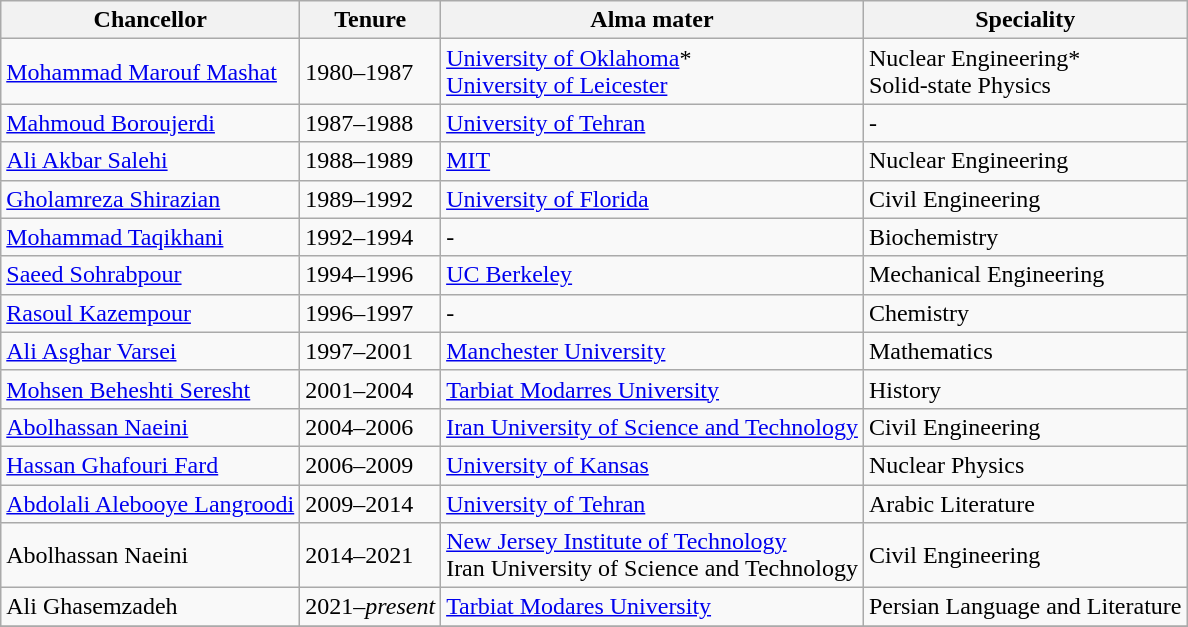<table class="wikitable">
<tr>
<th>Chancellor</th>
<th>Tenure</th>
<th>Alma mater</th>
<th>Speciality</th>
</tr>
<tr>
<td><a href='#'>Mohammad Marouf Mashat</a></td>
<td>1980–1987</td>
<td> <a href='#'>University of Oklahoma</a>* <br>  <a href='#'>University of Leicester</a></td>
<td>Nuclear Engineering* <br> Solid-state Physics</td>
</tr>
<tr>
<td><a href='#'>Mahmoud Boroujerdi</a></td>
<td>1987–1988</td>
<td> <a href='#'>University of Tehran</a></td>
<td>-</td>
</tr>
<tr>
<td><a href='#'>Ali Akbar Salehi</a></td>
<td>1988–1989</td>
<td> <a href='#'>MIT</a></td>
<td>Nuclear Engineering</td>
</tr>
<tr>
<td><a href='#'>Gholamreza Shirazian</a></td>
<td>1989–1992</td>
<td> <a href='#'>University of Florida</a></td>
<td>Civil Engineering</td>
</tr>
<tr>
<td><a href='#'>Mohammad Taqikhani</a></td>
<td>1992–1994</td>
<td>-</td>
<td>Biochemistry</td>
</tr>
<tr>
<td><a href='#'>Saeed Sohrabpour</a></td>
<td>1994–1996</td>
<td> <a href='#'>UC Berkeley</a></td>
<td>Mechanical Engineering</td>
</tr>
<tr>
<td><a href='#'>Rasoul Kazempour</a></td>
<td>1996–1997</td>
<td>-</td>
<td>Chemistry</td>
</tr>
<tr>
<td><a href='#'>Ali Asghar Varsei</a></td>
<td>1997–2001</td>
<td> <a href='#'>Manchester University</a></td>
<td>Mathematics</td>
</tr>
<tr>
<td><a href='#'>Mohsen Beheshti Seresht</a></td>
<td>2001–2004</td>
<td> <a href='#'>Tarbiat Modarres University</a></td>
<td>History</td>
</tr>
<tr>
<td><a href='#'>Abolhassan Naeini</a></td>
<td>2004–2006</td>
<td> <a href='#'>Iran University of Science and Technology</a></td>
<td>Civil Engineering</td>
</tr>
<tr>
<td><a href='#'>Hassan Ghafouri Fard</a></td>
<td>2006–2009</td>
<td> <a href='#'>University of Kansas</a></td>
<td>Nuclear Physics</td>
</tr>
<tr>
<td><a href='#'>Abdolali Alebooye Langroodi</a></td>
<td>2009–2014</td>
<td> <a href='#'>University of Tehran</a></td>
<td>Arabic Literature</td>
</tr>
<tr>
<td>Abolhassan Naeini</td>
<td>2014–2021</td>
<td> <a href='#'>New Jersey Institute of Technology</a> <br>  Iran University of Science and Technology</td>
<td>Civil Engineering</td>
</tr>
<tr>
<td>Ali Ghasemzadeh</td>
<td>2021–<em>present</em></td>
<td> <a href='#'>Tarbiat Modares University</a></td>
<td>Persian Language and Literature</td>
</tr>
<tr>
</tr>
</table>
